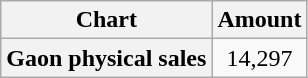<table class="wikitable plainrowheaders">
<tr>
<th>Chart</th>
<th>Amount</th>
</tr>
<tr>
<th scope="row">Gaon physical sales</th>
<td style="text-align:center;">14,297</td>
</tr>
</table>
